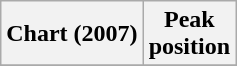<table class="wikitable">
<tr>
<th align="left">Chart (2007)</th>
<th align="center">Peak<br>position</th>
</tr>
<tr>
</tr>
</table>
